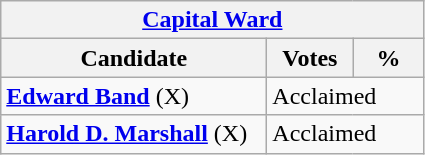<table class="wikitable">
<tr>
<th colspan="3"><a href='#'>Capital Ward</a></th>
</tr>
<tr>
<th style="width: 170px">Candidate</th>
<th style="width: 50px">Votes</th>
<th style="width: 40px">%</th>
</tr>
<tr>
<td><strong><a href='#'>Edward Band</a></strong>  (X)</td>
<td colspan="2">Acclaimed</td>
</tr>
<tr>
<td><strong><a href='#'>Harold D. Marshall</a></strong> (X)</td>
<td colspan="2">Acclaimed</td>
</tr>
</table>
